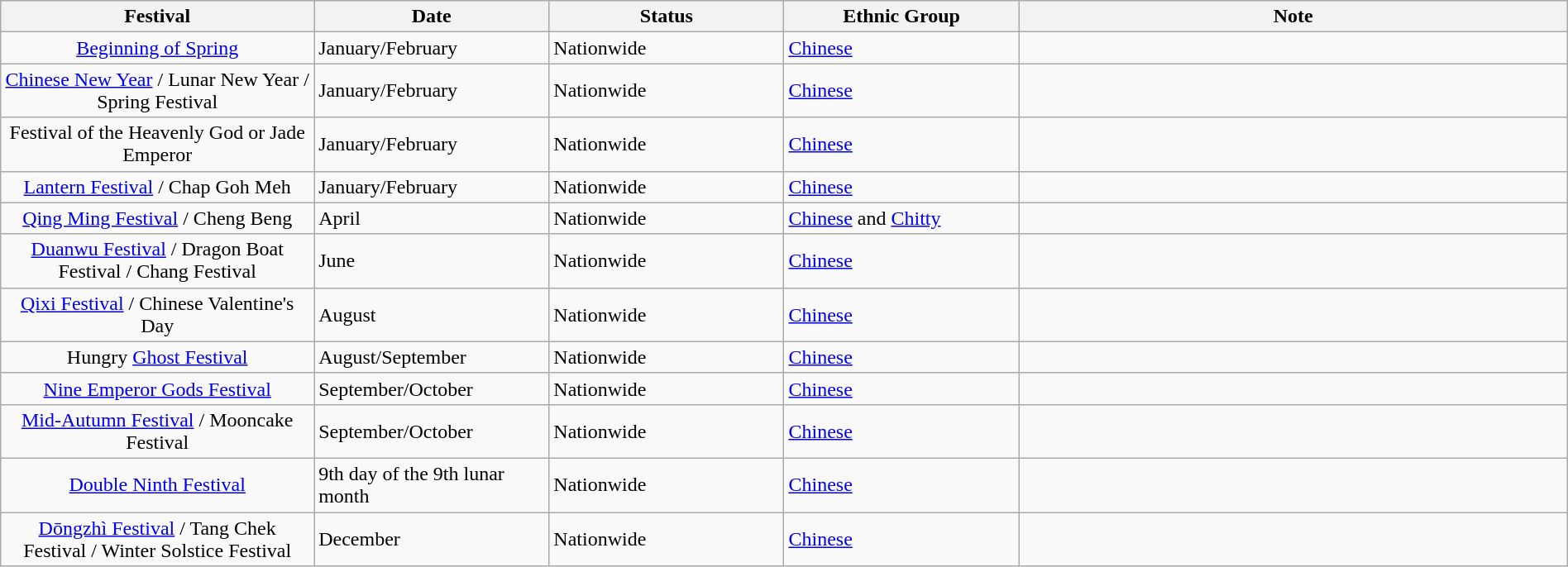<table class="wikitable" width="100%">
<tr>
<th width="20%">Festival</th>
<th width="15%">Date</th>
<th width="15%">Status</th>
<th width="15%">Ethnic Group</th>
<th width="35%">Note</th>
</tr>
<tr>
<td style="text-align:center;"><a href='#'>Beginning of Spring</a></td>
<td>January/February</td>
<td>Nationwide</td>
<td><a href='#'>Chinese</a></td>
<td></td>
</tr>
<tr>
<td style="text-align:center;"><a href='#'>Chinese New Year</a> / Lunar New Year / Spring Festival</td>
<td>January/February</td>
<td>Nationwide</td>
<td><a href='#'>Chinese</a></td>
</tr>
<tr>
<td style="text-align:center;">Festival of the Heavenly God or Jade Emperor</td>
<td>January/February</td>
<td>Nationwide</td>
<td><a href='#'>Chinese</a></td>
<td></td>
</tr>
<tr>
<td style="text-align:center;"><a href='#'>Lantern Festival</a> / Chap Goh Meh</td>
<td>January/February</td>
<td>Nationwide</td>
<td><a href='#'>Chinese</a></td>
<td></td>
</tr>
<tr>
<td style="text-align:center;"><a href='#'>Qing Ming Festival</a> / Cheng Beng</td>
<td>April</td>
<td>Nationwide</td>
<td><a href='#'>Chinese</a> and <a href='#'>Chitty</a></td>
<td></td>
</tr>
<tr>
<td style="text-align:center;"><a href='#'>Duanwu Festival</a> / Dragon Boat Festival / Chang Festival</td>
<td>June</td>
<td>Nationwide</td>
<td><a href='#'>Chinese</a></td>
<td></td>
</tr>
<tr>
<td style="text-align:center;"><a href='#'>Qixi Festival</a> / Chinese Valentine's Day</td>
<td>August</td>
<td>Nationwide</td>
<td><a href='#'>Chinese</a></td>
</tr>
<tr>
<td style="text-align:center;">Hungry <a href='#'>Ghost Festival</a></td>
<td>August/September</td>
<td>Nationwide</td>
<td><a href='#'>Chinese</a></td>
<td></td>
</tr>
<tr>
<td style="text-align:center;"><a href='#'>Nine Emperor Gods Festival</a></td>
<td>September/October</td>
<td>Nationwide</td>
<td><a href='#'>Chinese</a></td>
</tr>
<tr>
<td style="text-align:center;"><a href='#'>Mid-Autumn Festival</a> / Mooncake Festival</td>
<td>September/October</td>
<td>Nationwide</td>
<td><a href='#'>Chinese</a></td>
<td></td>
</tr>
<tr>
<td style="text-align:center;"><a href='#'>Double Ninth Festival</a></td>
<td>9th day of the 9th lunar month</td>
<td>Nationwide</td>
<td><a href='#'>Chinese</a></td>
<td></td>
</tr>
<tr>
<td style="text-align:center;"><a href='#'>Dōngzhì Festival</a> / Tang Chek Festival / Winter Solstice Festival</td>
<td>December</td>
<td>Nationwide</td>
<td><a href='#'>Chinese</a></td>
<td></td>
</tr>
</table>
